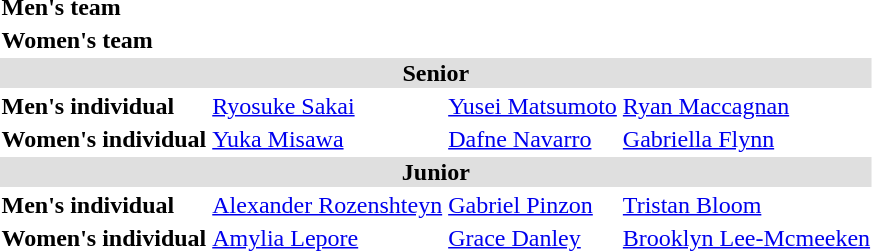<table>
<tr bgcolor="DFDFDF">
</tr>
<tr>
<th scope=row style="text-align:left">Men's team</th>
<td valign=top><br></td>
<td valign=top><br></td>
<td valign=top><br></td>
</tr>
<tr>
<th scope=row style="text-align:left">Women's team</th>
<td valign=top><br></td>
<td valign=top><br></td>
<td valign=top><br></td>
</tr>
<tr bgcolor="DFDFDF">
<td colspan="5" align="center"><strong>Senior</strong></td>
</tr>
<tr>
<th scope=row style="text-align:left">Men's individual</th>
<td> <a href='#'>Ryosuke Sakai</a></td>
<td> <a href='#'>Yusei Matsumoto</a></td>
<td> <a href='#'>Ryan Maccagnan</a></td>
</tr>
<tr>
<th scope=row style="text-align:left">Women's individual</th>
<td> <a href='#'>Yuka Misawa</a></td>
<td> <a href='#'>Dafne Navarro</a></td>
<td> <a href='#'>Gabriella Flynn</a></td>
</tr>
<tr bgcolor="DFDFDF">
<td colspan="5" align="center"><strong>Junior</strong></td>
</tr>
<tr>
<th scope=row style="text-align:left">Men's individual</th>
<td> <a href='#'>Alexander Rozenshteyn</a></td>
<td> <a href='#'>Gabriel Pinzon</a></td>
<td> <a href='#'>Tristan Bloom</a></td>
</tr>
<tr>
<th scope=row style="text-align:left">Women's individual</th>
<td> <a href='#'>Amylia Lepore</a></td>
<td> <a href='#'>Grace Danley</a></td>
<td> <a href='#'>Brooklyn Lee-Mcmeeken</a></td>
</tr>
</table>
